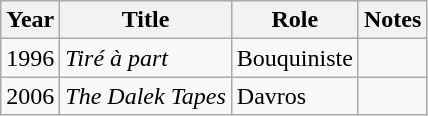<table class="wikitable sortable">
<tr>
<th>Year</th>
<th>Title</th>
<th>Role</th>
<th>Notes</th>
</tr>
<tr>
<td>1996</td>
<td><em>Tiré à part</em></td>
<td>Bouquiniste</td>
<td></td>
</tr>
<tr>
<td>2006</td>
<td><em>The Dalek Tapes</em></td>
<td>Davros</td>
<td></td>
</tr>
</table>
